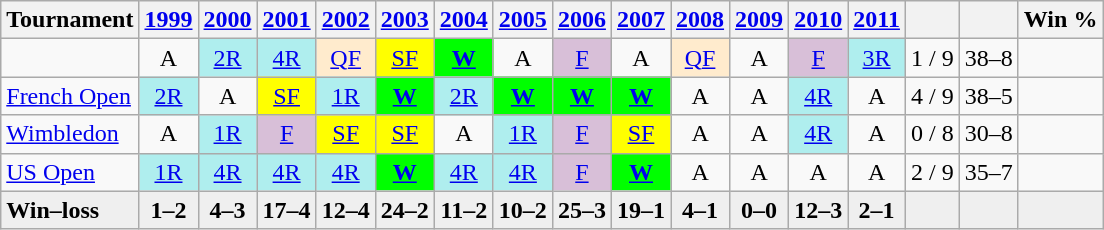<table class=wikitable style=text-align:center;>
<tr>
<th>Tournament</th>
<th><a href='#'>1999</a></th>
<th><a href='#'>2000</a></th>
<th><a href='#'>2001</a></th>
<th><a href='#'>2002</a></th>
<th><a href='#'>2003</a></th>
<th><a href='#'>2004</a></th>
<th><a href='#'>2005</a></th>
<th><a href='#'>2006</a></th>
<th><a href='#'>2007</a></th>
<th><a href='#'>2008</a></th>
<th><a href='#'>2009</a></th>
<th><a href='#'>2010</a></th>
<th><a href='#'>2011</a></th>
<th></th>
<th></th>
<th>Win %</th>
</tr>
<tr>
<td style="text-align:left;"></td>
<td>A</td>
<td style="background:#afeeee;"><a href='#'>2R</a></td>
<td style="background:#afeeee;"><a href='#'>4R</a></td>
<td style="background:#ffebcd;"><a href='#'>QF</a></td>
<td style="background:yellow;"><a href='#'>SF</a></td>
<td style="background:lime;"><a href='#'><strong>W</strong></a></td>
<td>A</td>
<td style="background:thistle;"><a href='#'>F</a></td>
<td>A</td>
<td style="background:#ffebcd;"><a href='#'>QF</a></td>
<td>A</td>
<td style="background:thistle;"><a href='#'>F</a></td>
<td style="background:#afeeee;"><a href='#'>3R</a></td>
<td>1 / 9</td>
<td>38–8</td>
<td></td>
</tr>
<tr>
<td style="text-align:left;"><a href='#'>French Open</a></td>
<td style="background:#afeeee;"><a href='#'>2R</a></td>
<td>A</td>
<td style="background:yellow;"><a href='#'>SF</a></td>
<td style="background:#afeeee;"><a href='#'>1R</a></td>
<td style="background:lime;"><a href='#'><strong>W</strong></a></td>
<td style="background:#afeeee;"><a href='#'>2R</a></td>
<td style="background:lime;"><a href='#'><strong>W</strong></a></td>
<td style="background:lime;"><a href='#'><strong>W</strong></a></td>
<td style="background:lime;"><a href='#'><strong>W</strong></a></td>
<td>A</td>
<td>A</td>
<td style="background:#afeeee;"><a href='#'>4R</a></td>
<td>A</td>
<td>4 / 9</td>
<td>38–5</td>
<td></td>
</tr>
<tr>
<td style="text-align:left;"><a href='#'>Wimbledon</a></td>
<td>A</td>
<td style="background:#afeeee;"><a href='#'>1R</a></td>
<td style="background:thistle;"><a href='#'>F</a></td>
<td style="background:yellow;"><a href='#'>SF</a></td>
<td style="background:yellow;"><a href='#'>SF</a></td>
<td>A</td>
<td style="background:#afeeee;"><a href='#'>1R</a></td>
<td style="background:thistle;"><a href='#'>F</a></td>
<td style="background:yellow;"><a href='#'>SF</a></td>
<td>A</td>
<td>A</td>
<td style="background:#afeeee;"><a href='#'>4R</a></td>
<td>A</td>
<td>0 / 8</td>
<td>30–8</td>
<td></td>
</tr>
<tr>
<td style="text-align:left;"><a href='#'>US Open</a></td>
<td style="background:#afeeee;"><a href='#'>1R</a></td>
<td style="background:#afeeee;"><a href='#'>4R</a></td>
<td style="background:#afeeee;"><a href='#'>4R</a></td>
<td style="background:#afeeee;"><a href='#'>4R</a></td>
<td style="background:lime;"><a href='#'><strong>W</strong></a></td>
<td style="background:#afeeee;"><a href='#'>4R</a></td>
<td style="background:#afeeee;"><a href='#'>4R</a></td>
<td style="background:thistle;"><a href='#'>F</a></td>
<td style="background:lime;"><a href='#'><strong>W</strong></a></td>
<td>A</td>
<td>A</td>
<td>A</td>
<td>A</td>
<td>2 / 9</td>
<td>35–7</td>
<td></td>
</tr>
<tr style="background:#efefef; font-weight:bold;">
<td style=text-align:left>Win–loss</td>
<td>1–2</td>
<td>4–3</td>
<td>17–4</td>
<td>12–4</td>
<td>24–2</td>
<td>11–2</td>
<td>10–2</td>
<td>25–3</td>
<td>19–1</td>
<td>4–1</td>
<td>0–0</td>
<td>12–3</td>
<td>2–1</td>
<td></td>
<td></td>
<td></td>
</tr>
</table>
